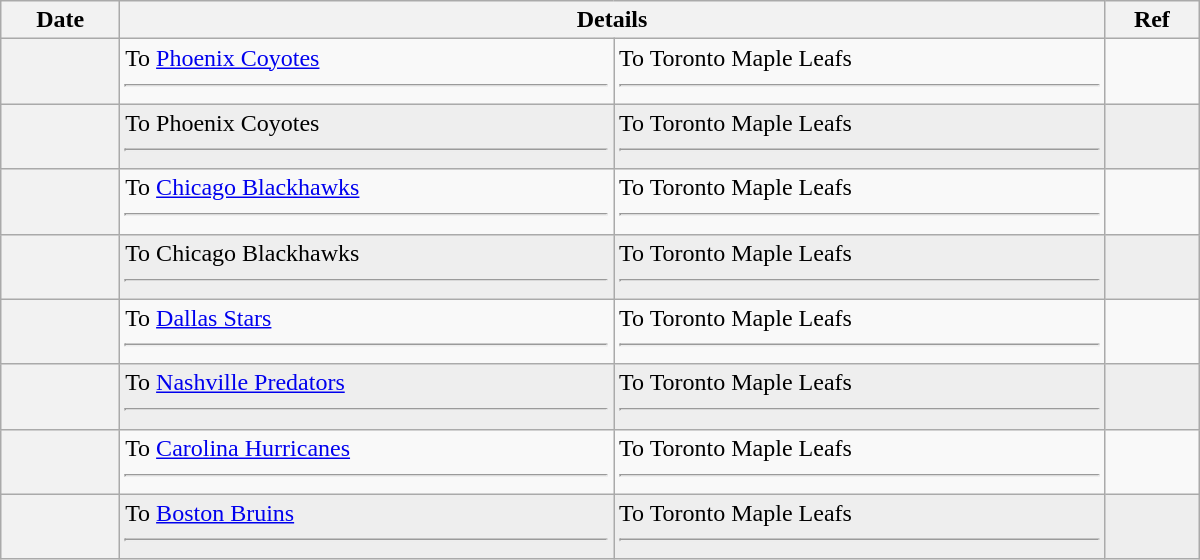<table class="wikitable plainrowheaders" style="width: 50em;">
<tr>
<th scope="col">Date</th>
<th scope="col" colspan="2">Details</th>
<th scope="col">Ref</th>
</tr>
<tr>
<th scope="row"></th>
<td valign="top">To <a href='#'>Phoenix Coyotes</a><hr></td>
<td valign="top">To Toronto Maple Leafs<hr></td>
<td></td>
</tr>
<tr bgcolor="#eeeeee">
<th scope="row"></th>
<td valign="top">To Phoenix Coyotes<hr></td>
<td valign="top">To Toronto Maple Leafs<hr></td>
<td></td>
</tr>
<tr>
<th scope="row"></th>
<td valign="top">To <a href='#'>Chicago Blackhawks</a><hr></td>
<td valign="top">To Toronto Maple Leafs<hr></td>
<td></td>
</tr>
<tr bgcolor="#eeeeee">
<th scope="row"></th>
<td valign="top">To Chicago Blackhawks<hr></td>
<td valign="top">To Toronto Maple Leafs<hr></td>
<td></td>
</tr>
<tr>
<th scope="row"></th>
<td valign="top">To <a href='#'>Dallas Stars</a><hr></td>
<td valign="top">To Toronto Maple Leafs<hr></td>
<td></td>
</tr>
<tr bgcolor="#eeeeee">
<th scope="row"></th>
<td valign="top">To <a href='#'>Nashville Predators</a><hr></td>
<td valign="top">To Toronto Maple Leafs<hr></td>
<td></td>
</tr>
<tr>
<th scope="row"></th>
<td valign="top">To <a href='#'>Carolina Hurricanes</a><hr></td>
<td valign="top">To Toronto Maple Leafs<hr></td>
<td></td>
</tr>
<tr bgcolor="#eeeeee">
<th scope="row"></th>
<td valign="top">To <a href='#'>Boston Bruins</a><hr></td>
<td valign="top">To Toronto Maple Leafs<hr></td>
<td></td>
</tr>
</table>
